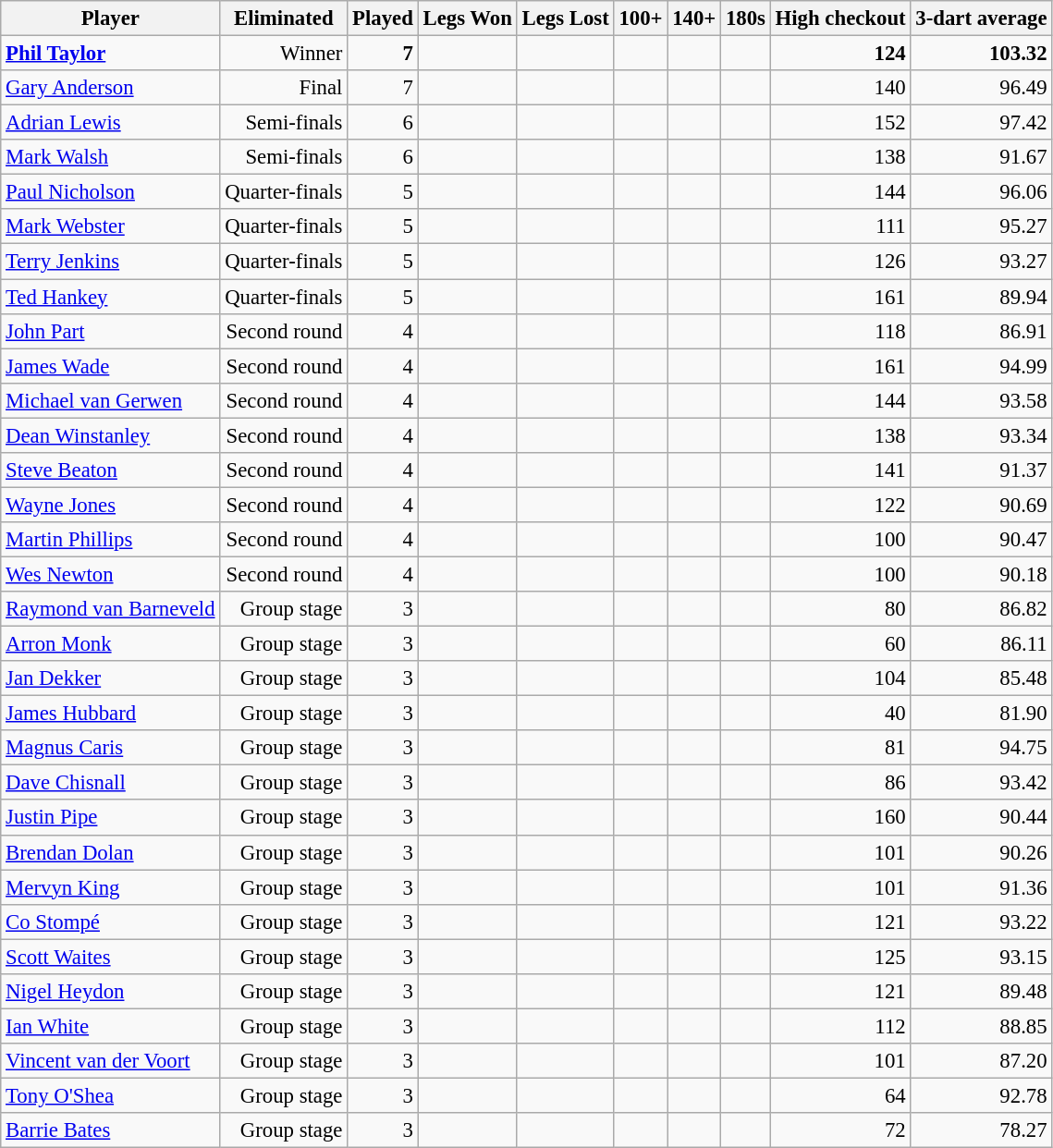<table class="wikitable sortable" style="font-size: 95%; text-align: right">
<tr>
<th>Player</th>
<th>Eliminated</th>
<th>Played</th>
<th>Legs Won</th>
<th>Legs Lost</th>
<th>100+</th>
<th>140+</th>
<th>180s</th>
<th>High checkout</th>
<th>3-dart average</th>
</tr>
<tr>
<td align="left"> <strong><a href='#'>Phil Taylor</a></strong></td>
<td>Winner</td>
<td><strong>7</strong></td>
<td><strong></strong></td>
<td><strong></strong></td>
<td><strong></strong></td>
<td><strong></strong></td>
<td><strong></strong></td>
<td><strong>124</strong></td>
<td><strong>103.32</strong></td>
</tr>
<tr>
<td align="left"> <a href='#'>Gary Anderson</a></td>
<td>Final</td>
<td>7</td>
<td></td>
<td></td>
<td></td>
<td></td>
<td></td>
<td>140</td>
<td>96.49</td>
</tr>
<tr>
<td align="left"> <a href='#'>Adrian Lewis</a></td>
<td>Semi-finals</td>
<td>6</td>
<td></td>
<td></td>
<td></td>
<td></td>
<td></td>
<td>152</td>
<td>97.42</td>
</tr>
<tr>
<td align="left"> <a href='#'>Mark Walsh</a></td>
<td>Semi-finals</td>
<td>6</td>
<td></td>
<td></td>
<td></td>
<td></td>
<td></td>
<td>138</td>
<td>91.67</td>
</tr>
<tr>
<td align="left"> <a href='#'>Paul Nicholson</a></td>
<td>Quarter-finals</td>
<td>5</td>
<td></td>
<td></td>
<td></td>
<td></td>
<td></td>
<td>144</td>
<td>96.06</td>
</tr>
<tr>
<td align="left"> <a href='#'>Mark Webster</a></td>
<td>Quarter-finals</td>
<td>5</td>
<td></td>
<td></td>
<td></td>
<td></td>
<td></td>
<td>111</td>
<td>95.27</td>
</tr>
<tr>
<td align="left"> <a href='#'>Terry Jenkins</a></td>
<td>Quarter-finals</td>
<td>5</td>
<td></td>
<td></td>
<td></td>
<td></td>
<td></td>
<td>126</td>
<td>93.27</td>
</tr>
<tr>
<td align="left"> <a href='#'>Ted Hankey</a></td>
<td>Quarter-finals</td>
<td>5</td>
<td></td>
<td></td>
<td></td>
<td></td>
<td></td>
<td>161</td>
<td>89.94</td>
</tr>
<tr>
<td align="left"> <a href='#'>John Part</a></td>
<td>Second round</td>
<td>4</td>
<td></td>
<td></td>
<td></td>
<td></td>
<td></td>
<td>118</td>
<td>86.91</td>
</tr>
<tr>
<td align="left"> <a href='#'>James Wade</a></td>
<td>Second round</td>
<td>4</td>
<td></td>
<td></td>
<td></td>
<td></td>
<td></td>
<td>161</td>
<td>94.99</td>
</tr>
<tr>
<td align="left"> <a href='#'>Michael van Gerwen</a></td>
<td>Second round</td>
<td>4</td>
<td></td>
<td></td>
<td></td>
<td></td>
<td></td>
<td>144</td>
<td>93.58</td>
</tr>
<tr>
<td align="left"> <a href='#'>Dean Winstanley</a></td>
<td>Second round</td>
<td>4</td>
<td></td>
<td></td>
<td></td>
<td></td>
<td></td>
<td>138</td>
<td>93.34</td>
</tr>
<tr>
<td align="left"> <a href='#'>Steve Beaton</a></td>
<td>Second round</td>
<td>4</td>
<td></td>
<td></td>
<td></td>
<td></td>
<td></td>
<td>141</td>
<td>91.37</td>
</tr>
<tr>
<td align="left"> <a href='#'>Wayne Jones</a></td>
<td>Second round</td>
<td>4</td>
<td></td>
<td></td>
<td></td>
<td></td>
<td></td>
<td>122</td>
<td>90.69</td>
</tr>
<tr>
<td align="left"> <a href='#'>Martin Phillips</a></td>
<td>Second round</td>
<td>4</td>
<td></td>
<td></td>
<td></td>
<td></td>
<td></td>
<td>100</td>
<td>90.47</td>
</tr>
<tr>
<td align="left"> <a href='#'>Wes Newton</a></td>
<td>Second round</td>
<td>4</td>
<td></td>
<td></td>
<td></td>
<td></td>
<td></td>
<td>100</td>
<td>90.18</td>
</tr>
<tr>
<td align="left"> <a href='#'>Raymond van Barneveld</a></td>
<td>Group stage</td>
<td>3</td>
<td></td>
<td></td>
<td></td>
<td></td>
<td></td>
<td>80</td>
<td>86.82</td>
</tr>
<tr>
<td align="left"> <a href='#'>Arron Monk</a></td>
<td>Group stage</td>
<td>3</td>
<td></td>
<td></td>
<td></td>
<td></td>
<td></td>
<td>60</td>
<td>86.11</td>
</tr>
<tr>
<td align="left"> <a href='#'>Jan Dekker</a></td>
<td>Group stage</td>
<td>3</td>
<td></td>
<td></td>
<td></td>
<td></td>
<td></td>
<td>104</td>
<td>85.48</td>
</tr>
<tr>
<td align="left"> <a href='#'>James Hubbard</a></td>
<td>Group stage</td>
<td>3</td>
<td></td>
<td></td>
<td></td>
<td></td>
<td></td>
<td>40</td>
<td>81.90</td>
</tr>
<tr>
<td align="left"> <a href='#'>Magnus Caris</a></td>
<td>Group stage</td>
<td>3</td>
<td></td>
<td></td>
<td></td>
<td></td>
<td></td>
<td>81</td>
<td>94.75</td>
</tr>
<tr>
<td align="left"> <a href='#'>Dave Chisnall</a></td>
<td>Group stage</td>
<td>3</td>
<td></td>
<td></td>
<td></td>
<td></td>
<td></td>
<td>86</td>
<td>93.42</td>
</tr>
<tr>
<td align="left"> <a href='#'>Justin Pipe</a></td>
<td>Group stage</td>
<td>3</td>
<td></td>
<td></td>
<td></td>
<td></td>
<td></td>
<td>160</td>
<td>90.44</td>
</tr>
<tr>
<td align="left"> <a href='#'>Brendan Dolan</a></td>
<td>Group stage</td>
<td>3</td>
<td></td>
<td></td>
<td></td>
<td></td>
<td></td>
<td>101</td>
<td>90.26</td>
</tr>
<tr>
<td align="left"> <a href='#'>Mervyn King</a></td>
<td>Group stage</td>
<td>3</td>
<td></td>
<td></td>
<td></td>
<td></td>
<td></td>
<td>101</td>
<td>91.36</td>
</tr>
<tr>
<td align="left"> <a href='#'>Co Stompé</a></td>
<td>Group stage</td>
<td>3</td>
<td></td>
<td></td>
<td></td>
<td></td>
<td></td>
<td>121</td>
<td>93.22</td>
</tr>
<tr>
<td align="left"> <a href='#'>Scott Waites</a></td>
<td>Group stage</td>
<td>3</td>
<td></td>
<td></td>
<td></td>
<td></td>
<td></td>
<td>125</td>
<td>93.15</td>
</tr>
<tr>
<td align="left"> <a href='#'>Nigel Heydon</a></td>
<td>Group stage</td>
<td>3</td>
<td></td>
<td></td>
<td></td>
<td></td>
<td></td>
<td>121</td>
<td>89.48</td>
</tr>
<tr>
<td align="left"> <a href='#'>Ian White</a></td>
<td>Group stage</td>
<td>3</td>
<td></td>
<td></td>
<td></td>
<td></td>
<td></td>
<td>112</td>
<td>88.85</td>
</tr>
<tr>
<td align="left"> <a href='#'>Vincent van der Voort</a></td>
<td>Group stage</td>
<td>3</td>
<td></td>
<td></td>
<td></td>
<td></td>
<td></td>
<td>101</td>
<td>87.20</td>
</tr>
<tr>
<td align="left"> <a href='#'>Tony O'Shea</a></td>
<td>Group stage</td>
<td>3</td>
<td></td>
<td></td>
<td></td>
<td></td>
<td></td>
<td>64</td>
<td>92.78</td>
</tr>
<tr>
<td align="left"> <a href='#'>Barrie Bates</a></td>
<td>Group stage</td>
<td>3</td>
<td></td>
<td></td>
<td></td>
<td></td>
<td></td>
<td>72</td>
<td>78.27</td>
</tr>
</table>
